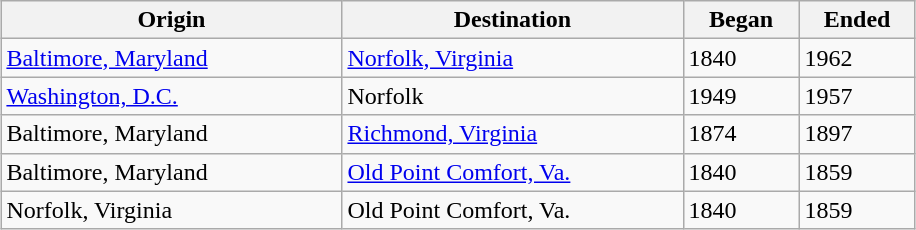<table class="wikitable" style="margin: 0 auto">
<tr>
<th width="220">Origin</th>
<th width="220">Destination</th>
<th width="70">Began</th>
<th width="70">Ended</th>
</tr>
<tr>
<td><a href='#'>Baltimore, Maryland</a></td>
<td><a href='#'>Norfolk, Virginia</a></td>
<td>1840</td>
<td>1962</td>
</tr>
<tr>
<td><a href='#'>Washington, D.C.</a></td>
<td>Norfolk</td>
<td>1949</td>
<td>1957</td>
</tr>
<tr>
<td>Baltimore, Maryland</td>
<td><a href='#'>Richmond, Virginia</a></td>
<td>1874</td>
<td>1897</td>
</tr>
<tr>
<td>Baltimore, Maryland</td>
<td><a href='#'>Old Point Comfort, Va.</a></td>
<td>1840</td>
<td>1859</td>
</tr>
<tr>
<td>Norfolk, Virginia</td>
<td>Old Point Comfort, Va.</td>
<td>1840</td>
<td>1859</td>
</tr>
</table>
